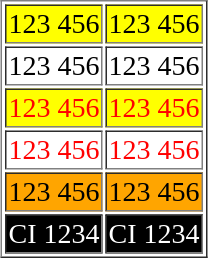<table border="1" style="margin:1em auto;">
<tr size="40"  style="text-align:center; color:black; font-size:14pt; background:yellow;">
<td>123 456</td>
<td>123 456</td>
</tr>
<tr style="text-align:center; color:black; font-size:14pt; background:white;">
<td>123 456</td>
<td>123 456</td>
</tr>
<tr style="text-align:center; color:red; font-size:14pt; background:yellow;">
<td>123 456</td>
<td>123 456</td>
</tr>
<tr style="text-align:center; color:red; font-size:14pt; background:white;">
<td>123 456</td>
<td>123 456</td>
</tr>
<tr style="text-align:center; color:black; font-size:14pt; background:orange;">
<td>123 456</td>
<td>123 456</td>
</tr>
<tr style="text-align:center; color:white; font-size:14pt; background:black;">
<td>CI 1234</td>
<td>CI 1234</td>
</tr>
</table>
